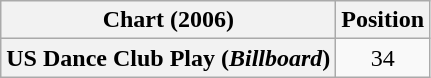<table class="wikitable plainrowheaders" style="text-align:center">
<tr>
<th scope="col">Chart (2006)</th>
<th scope="col">Position</th>
</tr>
<tr>
<th scope="row">US Dance Club Play (<em>Billboard</em>)</th>
<td>34</td>
</tr>
</table>
